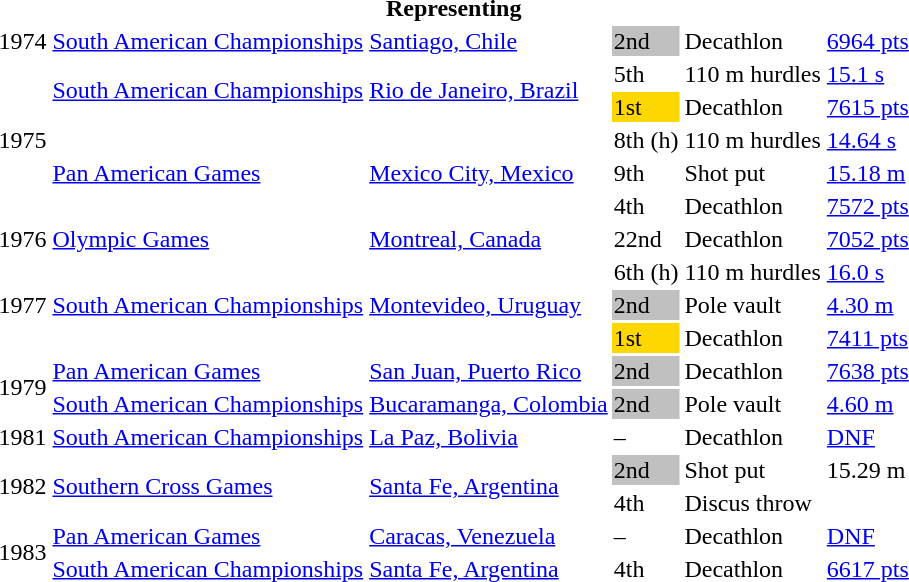<table>
<tr>
<th colspan="6">Representing </th>
</tr>
<tr>
<td>1974</td>
<td><a href='#'>South American Championships</a></td>
<td><a href='#'>Santiago, Chile</a></td>
<td bgcolor=silver>2nd</td>
<td>Decathlon</td>
<td><a href='#'>6964 pts</a></td>
</tr>
<tr>
<td rowspan=5>1975</td>
<td rowspan=2><a href='#'>South American Championships</a></td>
<td rowspan=2><a href='#'>Rio de Janeiro, Brazil</a></td>
<td>5th</td>
<td>110 m hurdles</td>
<td><a href='#'>15.1 s</a></td>
</tr>
<tr>
<td bgcolor=gold>1st</td>
<td>Decathlon</td>
<td><a href='#'>7615 pts</a></td>
</tr>
<tr>
<td rowspan=3><a href='#'>Pan American Games</a></td>
<td rowspan=3><a href='#'>Mexico City, Mexico</a></td>
<td>8th (h)</td>
<td>110 m hurdles</td>
<td><a href='#'>14.64 s</a></td>
</tr>
<tr>
<td>9th</td>
<td>Shot put</td>
<td><a href='#'>15.18 m</a></td>
</tr>
<tr>
<td>4th</td>
<td>Decathlon</td>
<td><a href='#'>7572 pts</a></td>
</tr>
<tr>
<td>1976</td>
<td><a href='#'>Olympic Games</a></td>
<td><a href='#'>Montreal, Canada</a></td>
<td>22nd</td>
<td>Decathlon</td>
<td><a href='#'>7052 pts</a></td>
</tr>
<tr>
<td rowspan=3>1977</td>
<td rowspan=3><a href='#'>South American Championships</a></td>
<td rowspan=3><a href='#'>Montevideo, Uruguay</a></td>
<td>6th (h)</td>
<td>110 m hurdles</td>
<td><a href='#'>16.0 s</a></td>
</tr>
<tr>
<td bgcolor=silver>2nd</td>
<td>Pole vault</td>
<td><a href='#'>4.30 m</a></td>
</tr>
<tr>
<td bgcolor=gold>1st</td>
<td>Decathlon</td>
<td><a href='#'>7411 pts</a></td>
</tr>
<tr>
<td rowspan=2>1979</td>
<td><a href='#'>Pan American Games</a></td>
<td><a href='#'>San Juan, Puerto Rico</a></td>
<td bgcolor=silver>2nd</td>
<td>Decathlon</td>
<td><a href='#'>7638 pts</a></td>
</tr>
<tr>
<td><a href='#'>South American Championships</a></td>
<td><a href='#'>Bucaramanga, Colombia</a></td>
<td bgcolor=silver>2nd</td>
<td>Pole vault</td>
<td><a href='#'>4.60 m</a></td>
</tr>
<tr>
<td>1981</td>
<td><a href='#'>South American Championships</a></td>
<td><a href='#'>La Paz, Bolivia</a></td>
<td>–</td>
<td>Decathlon</td>
<td><a href='#'>DNF</a></td>
</tr>
<tr>
<td rowspan=2>1982</td>
<td rowspan=2><a href='#'>Southern Cross Games</a></td>
<td rowspan=2><a href='#'>Santa Fe, Argentina</a></td>
<td bgcolor=silver>2nd</td>
<td>Shot put</td>
<td>15.29 m</td>
</tr>
<tr>
<td>4th</td>
<td>Discus throw</td>
<td></td>
</tr>
<tr>
<td rowspan=2>1983</td>
<td><a href='#'>Pan American Games</a></td>
<td><a href='#'>Caracas, Venezuela</a></td>
<td>–</td>
<td>Decathlon</td>
<td><a href='#'>DNF</a></td>
</tr>
<tr>
<td><a href='#'>South American Championships</a></td>
<td><a href='#'>Santa Fe, Argentina</a></td>
<td>4th</td>
<td>Decathlon</td>
<td><a href='#'>6617 pts</a></td>
</tr>
</table>
